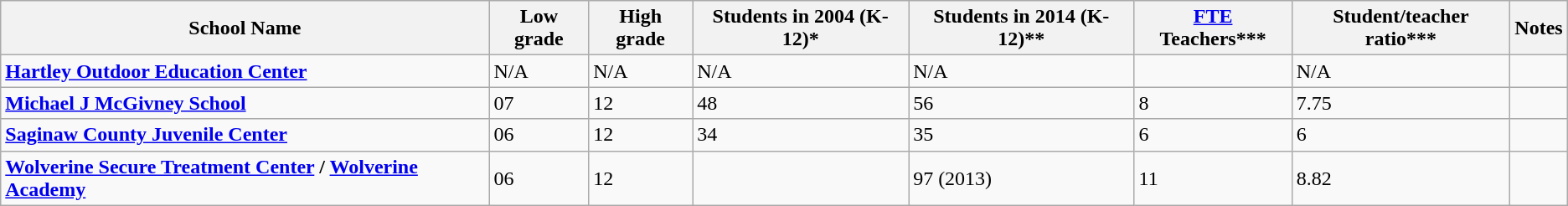<table class="wikitable sortable">
<tr>
<th>School Name</th>
<th>Low grade</th>
<th>High grade</th>
<th>Students in 2004 (K-12)*</th>
<th>Students in 2014 (K-12)**</th>
<th><a href='#'>FTE</a> Teachers***</th>
<th>Student/teacher ratio***</th>
<th>Notes</th>
</tr>
<tr>
<td><strong><a href='#'>Hartley Outdoor Education Center</a></strong></td>
<td>N/A</td>
<td>N/A</td>
<td>N/A</td>
<td>N/A</td>
<td></td>
<td>N/A</td>
<td></td>
</tr>
<tr>
<td><strong><a href='#'>Michael J McGivney School</a></strong></td>
<td>07</td>
<td>12</td>
<td>48</td>
<td>56</td>
<td>8</td>
<td>7.75</td>
<td></td>
</tr>
<tr>
<td><strong><a href='#'>Saginaw County Juvenile Center</a></strong></td>
<td>06</td>
<td>12</td>
<td>34</td>
<td>35</td>
<td>6</td>
<td>6</td>
<td></td>
</tr>
<tr>
<td><strong><a href='#'>Wolverine Secure Treatment Center</a> / <a href='#'>Wolverine Academy</a></strong></td>
<td>06</td>
<td>12</td>
<td></td>
<td>97 (2013)</td>
<td>11</td>
<td>8.82</td>
<td></td>
</tr>
</table>
